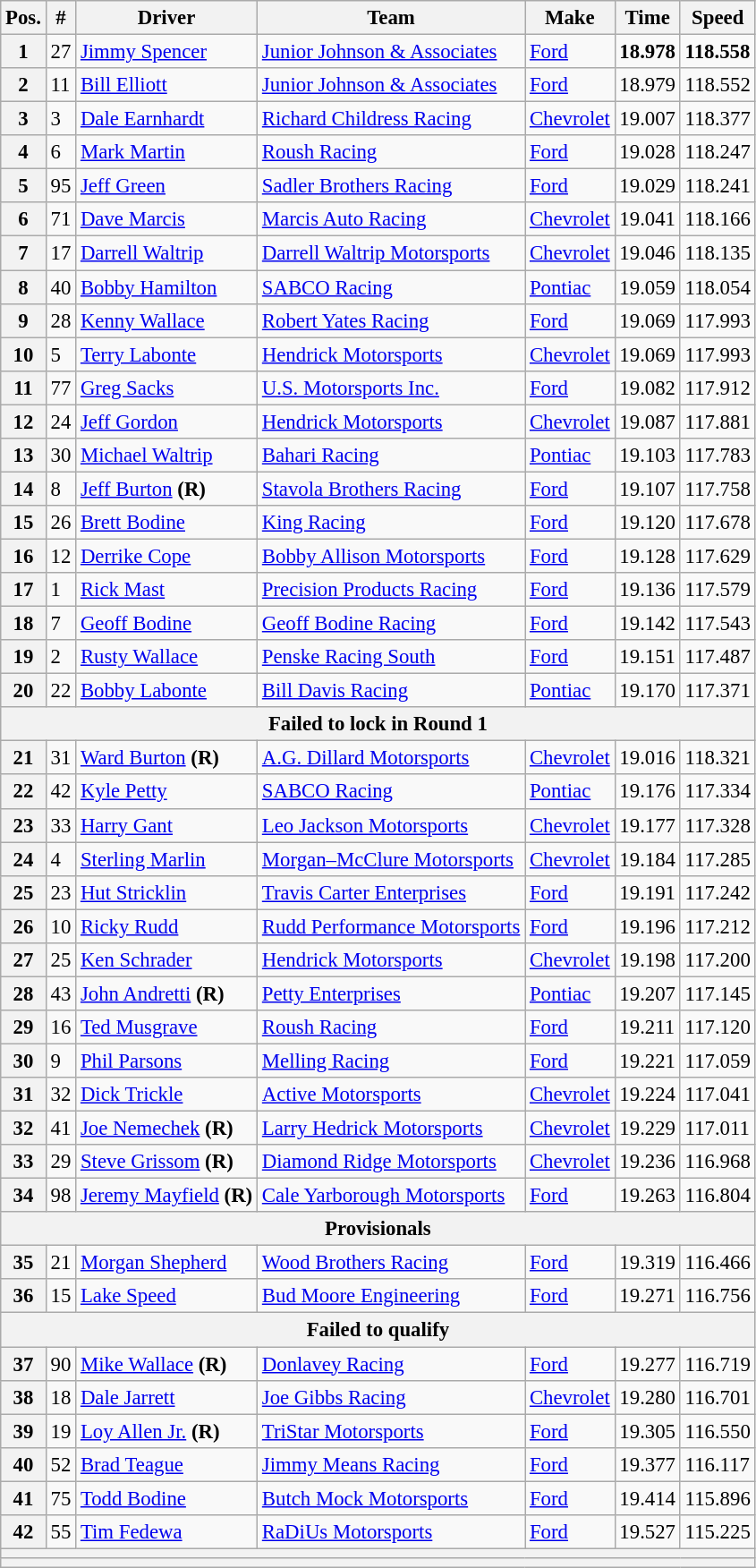<table class="wikitable" style="font-size:95%">
<tr>
<th>Pos.</th>
<th>#</th>
<th>Driver</th>
<th>Team</th>
<th>Make</th>
<th>Time</th>
<th>Speed</th>
</tr>
<tr>
<th>1</th>
<td>27</td>
<td><a href='#'>Jimmy Spencer</a></td>
<td><a href='#'>Junior Johnson & Associates</a></td>
<td><a href='#'>Ford</a></td>
<td><strong>18.978</strong></td>
<td><strong>118.558</strong></td>
</tr>
<tr>
<th>2</th>
<td>11</td>
<td><a href='#'>Bill Elliott</a></td>
<td><a href='#'>Junior Johnson & Associates</a></td>
<td><a href='#'>Ford</a></td>
<td>18.979</td>
<td>118.552</td>
</tr>
<tr>
<th>3</th>
<td>3</td>
<td><a href='#'>Dale Earnhardt</a></td>
<td><a href='#'>Richard Childress Racing</a></td>
<td><a href='#'>Chevrolet</a></td>
<td>19.007</td>
<td>118.377</td>
</tr>
<tr>
<th>4</th>
<td>6</td>
<td><a href='#'>Mark Martin</a></td>
<td><a href='#'>Roush Racing</a></td>
<td><a href='#'>Ford</a></td>
<td>19.028</td>
<td>118.247</td>
</tr>
<tr>
<th>5</th>
<td>95</td>
<td><a href='#'>Jeff Green</a></td>
<td><a href='#'>Sadler Brothers Racing</a></td>
<td><a href='#'>Ford</a></td>
<td>19.029</td>
<td>118.241</td>
</tr>
<tr>
<th>6</th>
<td>71</td>
<td><a href='#'>Dave Marcis</a></td>
<td><a href='#'>Marcis Auto Racing</a></td>
<td><a href='#'>Chevrolet</a></td>
<td>19.041</td>
<td>118.166</td>
</tr>
<tr>
<th>7</th>
<td>17</td>
<td><a href='#'>Darrell Waltrip</a></td>
<td><a href='#'>Darrell Waltrip Motorsports</a></td>
<td><a href='#'>Chevrolet</a></td>
<td>19.046</td>
<td>118.135</td>
</tr>
<tr>
<th>8</th>
<td>40</td>
<td><a href='#'>Bobby Hamilton</a></td>
<td><a href='#'>SABCO Racing</a></td>
<td><a href='#'>Pontiac</a></td>
<td>19.059</td>
<td>118.054</td>
</tr>
<tr>
<th>9</th>
<td>28</td>
<td><a href='#'>Kenny Wallace</a></td>
<td><a href='#'>Robert Yates Racing</a></td>
<td><a href='#'>Ford</a></td>
<td>19.069</td>
<td>117.993</td>
</tr>
<tr>
<th>10</th>
<td>5</td>
<td><a href='#'>Terry Labonte</a></td>
<td><a href='#'>Hendrick Motorsports</a></td>
<td><a href='#'>Chevrolet</a></td>
<td>19.069</td>
<td>117.993</td>
</tr>
<tr>
<th>11</th>
<td>77</td>
<td><a href='#'>Greg Sacks</a></td>
<td><a href='#'>U.S. Motorsports Inc.</a></td>
<td><a href='#'>Ford</a></td>
<td>19.082</td>
<td>117.912</td>
</tr>
<tr>
<th>12</th>
<td>24</td>
<td><a href='#'>Jeff Gordon</a></td>
<td><a href='#'>Hendrick Motorsports</a></td>
<td><a href='#'>Chevrolet</a></td>
<td>19.087</td>
<td>117.881</td>
</tr>
<tr>
<th>13</th>
<td>30</td>
<td><a href='#'>Michael Waltrip</a></td>
<td><a href='#'>Bahari Racing</a></td>
<td><a href='#'>Pontiac</a></td>
<td>19.103</td>
<td>117.783</td>
</tr>
<tr>
<th>14</th>
<td>8</td>
<td><a href='#'>Jeff Burton</a> <strong>(R)</strong></td>
<td><a href='#'>Stavola Brothers Racing</a></td>
<td><a href='#'>Ford</a></td>
<td>19.107</td>
<td>117.758</td>
</tr>
<tr>
<th>15</th>
<td>26</td>
<td><a href='#'>Brett Bodine</a></td>
<td><a href='#'>King Racing</a></td>
<td><a href='#'>Ford</a></td>
<td>19.120</td>
<td>117.678</td>
</tr>
<tr>
<th>16</th>
<td>12</td>
<td><a href='#'>Derrike Cope</a></td>
<td><a href='#'>Bobby Allison Motorsports</a></td>
<td><a href='#'>Ford</a></td>
<td>19.128</td>
<td>117.629</td>
</tr>
<tr>
<th>17</th>
<td>1</td>
<td><a href='#'>Rick Mast</a></td>
<td><a href='#'>Precision Products Racing</a></td>
<td><a href='#'>Ford</a></td>
<td>19.136</td>
<td>117.579</td>
</tr>
<tr>
<th>18</th>
<td>7</td>
<td><a href='#'>Geoff Bodine</a></td>
<td><a href='#'>Geoff Bodine Racing</a></td>
<td><a href='#'>Ford</a></td>
<td>19.142</td>
<td>117.543</td>
</tr>
<tr>
<th>19</th>
<td>2</td>
<td><a href='#'>Rusty Wallace</a></td>
<td><a href='#'>Penske Racing South</a></td>
<td><a href='#'>Ford</a></td>
<td>19.151</td>
<td>117.487</td>
</tr>
<tr>
<th>20</th>
<td>22</td>
<td><a href='#'>Bobby Labonte</a></td>
<td><a href='#'>Bill Davis Racing</a></td>
<td><a href='#'>Pontiac</a></td>
<td>19.170</td>
<td>117.371</td>
</tr>
<tr>
<th colspan="7">Failed to lock in Round 1</th>
</tr>
<tr>
<th>21</th>
<td>31</td>
<td><a href='#'>Ward Burton</a> <strong>(R)</strong></td>
<td><a href='#'>A.G. Dillard Motorsports</a></td>
<td><a href='#'>Chevrolet</a></td>
<td>19.016</td>
<td>118.321</td>
</tr>
<tr>
<th>22</th>
<td>42</td>
<td><a href='#'>Kyle Petty</a></td>
<td><a href='#'>SABCO Racing</a></td>
<td><a href='#'>Pontiac</a></td>
<td>19.176</td>
<td>117.334</td>
</tr>
<tr>
<th>23</th>
<td>33</td>
<td><a href='#'>Harry Gant</a></td>
<td><a href='#'>Leo Jackson Motorsports</a></td>
<td><a href='#'>Chevrolet</a></td>
<td>19.177</td>
<td>117.328</td>
</tr>
<tr>
<th>24</th>
<td>4</td>
<td><a href='#'>Sterling Marlin</a></td>
<td><a href='#'>Morgan–McClure Motorsports</a></td>
<td><a href='#'>Chevrolet</a></td>
<td>19.184</td>
<td>117.285</td>
</tr>
<tr>
<th>25</th>
<td>23</td>
<td><a href='#'>Hut Stricklin</a></td>
<td><a href='#'>Travis Carter Enterprises</a></td>
<td><a href='#'>Ford</a></td>
<td>19.191</td>
<td>117.242</td>
</tr>
<tr>
<th>26</th>
<td>10</td>
<td><a href='#'>Ricky Rudd</a></td>
<td><a href='#'>Rudd Performance Motorsports</a></td>
<td><a href='#'>Ford</a></td>
<td>19.196</td>
<td>117.212</td>
</tr>
<tr>
<th>27</th>
<td>25</td>
<td><a href='#'>Ken Schrader</a></td>
<td><a href='#'>Hendrick Motorsports</a></td>
<td><a href='#'>Chevrolet</a></td>
<td>19.198</td>
<td>117.200</td>
</tr>
<tr>
<th>28</th>
<td>43</td>
<td><a href='#'>John Andretti</a> <strong>(R)</strong></td>
<td><a href='#'>Petty Enterprises</a></td>
<td><a href='#'>Pontiac</a></td>
<td>19.207</td>
<td>117.145</td>
</tr>
<tr>
<th>29</th>
<td>16</td>
<td><a href='#'>Ted Musgrave</a></td>
<td><a href='#'>Roush Racing</a></td>
<td><a href='#'>Ford</a></td>
<td>19.211</td>
<td>117.120</td>
</tr>
<tr>
<th>30</th>
<td>9</td>
<td><a href='#'>Phil Parsons</a></td>
<td><a href='#'>Melling Racing</a></td>
<td><a href='#'>Ford</a></td>
<td>19.221</td>
<td>117.059</td>
</tr>
<tr>
<th>31</th>
<td>32</td>
<td><a href='#'>Dick Trickle</a></td>
<td><a href='#'>Active Motorsports</a></td>
<td><a href='#'>Chevrolet</a></td>
<td>19.224</td>
<td>117.041</td>
</tr>
<tr>
<th>32</th>
<td>41</td>
<td><a href='#'>Joe Nemechek</a> <strong>(R)</strong></td>
<td><a href='#'>Larry Hedrick Motorsports</a></td>
<td><a href='#'>Chevrolet</a></td>
<td>19.229</td>
<td>117.011</td>
</tr>
<tr>
<th>33</th>
<td>29</td>
<td><a href='#'>Steve Grissom</a> <strong>(R)</strong></td>
<td><a href='#'>Diamond Ridge Motorsports</a></td>
<td><a href='#'>Chevrolet</a></td>
<td>19.236</td>
<td>116.968</td>
</tr>
<tr>
<th>34</th>
<td>98</td>
<td><a href='#'>Jeremy Mayfield</a> <strong>(R)</strong></td>
<td><a href='#'>Cale Yarborough Motorsports</a></td>
<td><a href='#'>Ford</a></td>
<td>19.263</td>
<td>116.804</td>
</tr>
<tr>
<th colspan="7">Provisionals</th>
</tr>
<tr>
<th>35</th>
<td>21</td>
<td><a href='#'>Morgan Shepherd</a></td>
<td><a href='#'>Wood Brothers Racing</a></td>
<td><a href='#'>Ford</a></td>
<td>19.319</td>
<td>116.466</td>
</tr>
<tr>
<th>36</th>
<td>15</td>
<td><a href='#'>Lake Speed</a></td>
<td><a href='#'>Bud Moore Engineering</a></td>
<td><a href='#'>Ford</a></td>
<td>19.271</td>
<td>116.756</td>
</tr>
<tr>
<th colspan="7">Failed to qualify</th>
</tr>
<tr>
<th>37</th>
<td>90</td>
<td><a href='#'>Mike Wallace</a> <strong>(R)</strong></td>
<td><a href='#'>Donlavey Racing</a></td>
<td><a href='#'>Ford</a></td>
<td>19.277</td>
<td>116.719</td>
</tr>
<tr>
<th>38</th>
<td>18</td>
<td><a href='#'>Dale Jarrett</a></td>
<td><a href='#'>Joe Gibbs Racing</a></td>
<td><a href='#'>Chevrolet</a></td>
<td>19.280</td>
<td>116.701</td>
</tr>
<tr>
<th>39</th>
<td>19</td>
<td><a href='#'>Loy Allen Jr.</a> <strong>(R)</strong></td>
<td><a href='#'>TriStar Motorsports</a></td>
<td><a href='#'>Ford</a></td>
<td>19.305</td>
<td>116.550</td>
</tr>
<tr>
<th>40</th>
<td>52</td>
<td><a href='#'>Brad Teague</a></td>
<td><a href='#'>Jimmy Means Racing</a></td>
<td><a href='#'>Ford</a></td>
<td>19.377</td>
<td>116.117</td>
</tr>
<tr>
<th>41</th>
<td>75</td>
<td><a href='#'>Todd Bodine</a></td>
<td><a href='#'>Butch Mock Motorsports</a></td>
<td><a href='#'>Ford</a></td>
<td>19.414</td>
<td>115.896</td>
</tr>
<tr>
<th>42</th>
<td>55</td>
<td><a href='#'>Tim Fedewa</a></td>
<td><a href='#'>RaDiUs Motorsports</a></td>
<td><a href='#'>Ford</a></td>
<td>19.527</td>
<td>115.225</td>
</tr>
<tr>
<th colspan="7"></th>
</tr>
<tr>
<th colspan="7"></th>
</tr>
</table>
